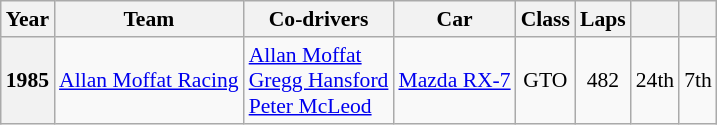<table class="wikitable" style="text-align:center; font-size:90%">
<tr>
<th>Year</th>
<th>Team</th>
<th>Co-drivers</th>
<th>Car</th>
<th>Class</th>
<th>Laps</th>
<th></th>
<th></th>
</tr>
<tr>
<th>1985</th>
<td align="left"> <a href='#'>Allan Moffat Racing</a></td>
<td align="left"> <a href='#'>Allan Moffat</a><br> <a href='#'>Gregg Hansford</a><br> <a href='#'>Peter McLeod</a></td>
<td align="left"><a href='#'>Mazda RX-7</a></td>
<td>GTO</td>
<td>482</td>
<td>24th</td>
<td>7th</td>
</tr>
</table>
